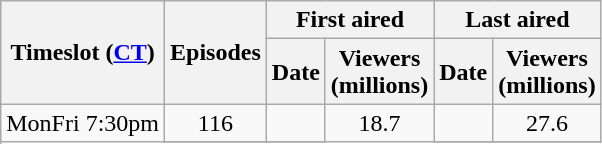<table class="wikitable" style="text-align: center">
<tr>
<th scope="col" rowspan="2">Timeslot (<a href='#'>CT</a>)</th>
<th scope="col" rowspan="2" colspan="1">Episodes</th>
<th scope="col" colspan="2">First aired</th>
<th scope="col" colspan="2">Last aired</th>
</tr>
<tr>
<th scope="col">Date</th>
<th scope="col">Viewers<br>(millions)</th>
<th scope="col">Date</th>
<th scope="col">Viewers<br>(millions)</th>
</tr>
<tr>
<td rowspan="2">MonFri 7:30pm</td>
<td>116</td>
<td></td>
<td rowspan="2">18.7</td>
<td></td>
<td rowspan="1">27.6</td>
</tr>
<tr>
</tr>
</table>
